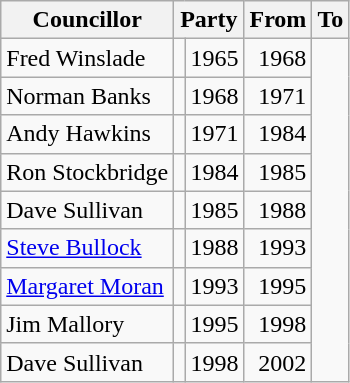<table class=wikitable>
<tr>
<th>Councillor</th>
<th colspan=2>Party</th>
<th>From</th>
<th>To</th>
</tr>
<tr>
<td>Fred Winslade</td>
<td></td>
<td align=right>1965</td>
<td align=right>1968</td>
</tr>
<tr>
<td>Norman Banks</td>
<td></td>
<td align=right>1968</td>
<td align=right>1971</td>
</tr>
<tr>
<td>Andy Hawkins</td>
<td></td>
<td align=right>1971</td>
<td align=right>1984</td>
</tr>
<tr>
<td>Ron Stockbridge</td>
<td></td>
<td align=right>1984</td>
<td align=right>1985</td>
</tr>
<tr>
<td>Dave Sullivan</td>
<td></td>
<td align=right>1985</td>
<td align=right>1988</td>
</tr>
<tr>
<td><a href='#'>Steve Bullock</a></td>
<td></td>
<td align=right>1988</td>
<td align=right>1993</td>
</tr>
<tr>
<td><a href='#'>Margaret Moran</a></td>
<td></td>
<td align=right>1993</td>
<td align=right>1995</td>
</tr>
<tr>
<td>Jim Mallory</td>
<td></td>
<td align=right>1995</td>
<td align=right>1998</td>
</tr>
<tr>
<td>Dave Sullivan</td>
<td></td>
<td align=right>1998</td>
<td align=right>2002</td>
</tr>
</table>
